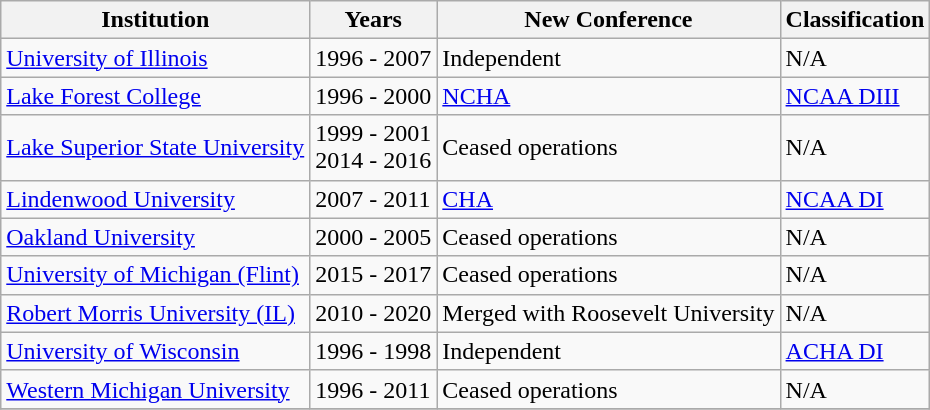<table class="wikitable sortable" font=90%">
<tr>
<th>Institution</th>
<th>Years</th>
<th>New Conference</th>
<th>Classification</th>
</tr>
<tr>
<td><a href='#'>University of Illinois</a></td>
<td>1996 - 2007</td>
<td>Independent</td>
<td>N/A</td>
</tr>
<tr>
<td><a href='#'>Lake Forest College</a></td>
<td>1996 - 2000</td>
<td><a href='#'>NCHA</a></td>
<td><a href='#'>NCAA DIII</a></td>
</tr>
<tr>
<td><a href='#'>Lake Superior State University</a></td>
<td>1999 - 2001<br>2014 - 2016</td>
<td>Ceased operations</td>
<td>N/A</td>
</tr>
<tr>
<td><a href='#'>Lindenwood University</a></td>
<td>2007 - 2011</td>
<td><a href='#'>CHA</a></td>
<td><a href='#'>NCAA DI</a></td>
</tr>
<tr>
<td><a href='#'>Oakland University</a></td>
<td>2000 - 2005</td>
<td>Ceased operations</td>
<td>N/A</td>
</tr>
<tr>
<td><a href='#'>University of Michigan (Flint)</a></td>
<td>2015 - 2017</td>
<td>Ceased operations</td>
<td>N/A</td>
</tr>
<tr>
<td><a href='#'>Robert Morris University (IL)</a></td>
<td>2010 - 2020</td>
<td>Merged with Roosevelt University</td>
<td>N/A</td>
</tr>
<tr>
<td><a href='#'>University of Wisconsin</a></td>
<td>1996 - 1998</td>
<td>Independent</td>
<td><a href='#'>ACHA DI</a></td>
</tr>
<tr>
<td><a href='#'>Western Michigan University</a></td>
<td>1996 - 2011</td>
<td>Ceased operations</td>
<td>N/A</td>
</tr>
<tr>
</tr>
</table>
